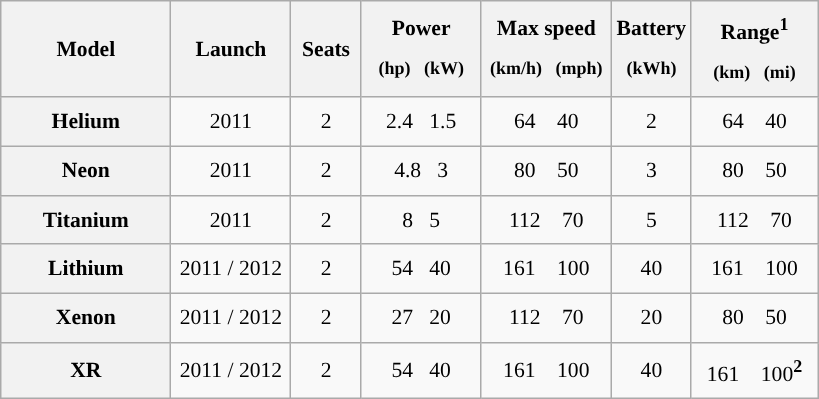<table class="wikitable" style="text-align:center;font-size:90%;line-height:180%;">
<tr>
<td style="text-align: center;width: 80pt;background: #f2f2f2"><strong>Model</strong></td>
<td style="text-align: center;width: 55pt;background: #f2f2f2"><strong>Launch</strong></td>
<td style="text-align: center;width: 30pt;background: #f2f2f2"><strong>Seats</strong></td>
<td style="text-align: center;width: 55pt;background: #f2f2f2"><strong>Power<br><small>(hp)   (kW)</small></strong></td>
<td style="text-align: center;width: 60pt;background: #f2f2f2"><strong>Max speed<br><small>(km/h)   (mph)</small></strong></td>
<td style="text-align: center;width: 35pt;background: #f2f2f2"><strong>Battery<br><small>(kWh)</small></strong></td>
<td style="text-align: center;width: 58pt;background: #f2f2f2"><strong>Range<sup>1</sup><br><small>(km)   (mi)</small></strong></td>
</tr>
<tr>
<td style="text-align: center;background: #f2f2f2"><strong>Helium</strong></td>
<td style="text-align: center">2011</td>
<td style="text-align: enter">2</td>
<td style="text-align: center">2.4   1.5</td>
<td style="text-align: center">64    40</td>
<td style="text-align: center">2</td>
<td style="text-align: center">64    40</td>
</tr>
<tr>
<td style="text-align: center;background: #f2f2f2"><strong>Neon</strong></td>
<td style="text-align: center">2011</td>
<td style="text-align: center">2</td>
<td style="text-align: center">4.8   3</td>
<td style="text-align: center">80    50</td>
<td style="text-align: center">3</td>
<td style="text-align: center">80    50</td>
</tr>
<tr>
<td style="text-align: center;background: #f2f2f2"><strong>Titanium</strong></td>
<td style="text-align: center">2011</td>
<td style="text-align: enter">2</td>
<td style="text-align: center">8   5</td>
<td style="text-align: center">112    70</td>
<td style="text-align: center">5</td>
<td style="text-align: center">112    70</td>
</tr>
<tr>
<td style="text-align: center;background: #f2f2f2"><strong>Lithium</strong></td>
<td style="text-align: center">2011 / 2012</td>
<td style="text-align: center">2</td>
<td style="text-align: center">54   40</td>
<td style="text-align: center">161    100</td>
<td style="text-align: center">40</td>
<td style="text-align: center">161    100</td>
</tr>
<tr>
<td style="text-align: center;background: #f2f2f2"><strong>Xenon</strong></td>
<td style="text-align: center">2011 / 2012</td>
<td style="text-align: center">2</td>
<td style="text-align: center">27   20</td>
<td style="text-align: center">112    70</td>
<td style="text-align: center">20</td>
<td style="text-align: center">80    50</td>
</tr>
<tr>
<td style="text-align: center;background: #f2f2f2"><strong>XR</strong></td>
<td style="text-align: center">2011 / 2012</td>
<td style="text-align: center">2</td>
<td style="text-align: center">54   40</td>
<td style="text-align: center">161    100</td>
<td style="text-align: center">40</td>
<td style="text-align: center">161    100<sup><strong>2</strong></sup></td>
</tr>
</table>
